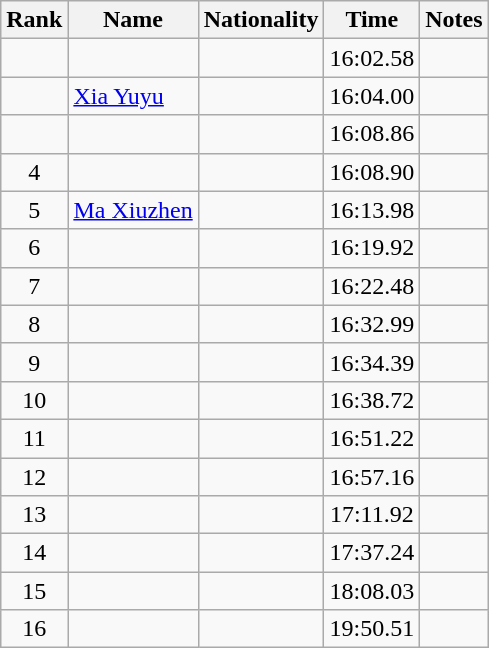<table class="wikitable sortable" style="text-align:center">
<tr>
<th>Rank</th>
<th>Name</th>
<th>Nationality</th>
<th>Time</th>
<th>Notes</th>
</tr>
<tr>
<td></td>
<td align=left></td>
<td align=left></td>
<td>16:02.58</td>
<td></td>
</tr>
<tr>
<td></td>
<td align=left><a href='#'>Xia Yuyu</a></td>
<td align=left></td>
<td>16:04.00</td>
<td></td>
</tr>
<tr>
<td></td>
<td align=left></td>
<td align=left></td>
<td>16:08.86</td>
<td></td>
</tr>
<tr>
<td>4</td>
<td align=left></td>
<td align=left></td>
<td>16:08.90</td>
<td></td>
</tr>
<tr>
<td>5</td>
<td align=left><a href='#'>Ma Xiuzhen</a></td>
<td align=left></td>
<td>16:13.98</td>
<td></td>
</tr>
<tr>
<td>6</td>
<td align=left></td>
<td align=left></td>
<td>16:19.92</td>
<td></td>
</tr>
<tr>
<td>7</td>
<td align=left></td>
<td align=left></td>
<td>16:22.48</td>
<td></td>
</tr>
<tr>
<td>8</td>
<td align=left></td>
<td align=left></td>
<td>16:32.99</td>
<td></td>
</tr>
<tr>
<td>9</td>
<td align=left></td>
<td align=left></td>
<td>16:34.39</td>
<td></td>
</tr>
<tr>
<td>10</td>
<td align=left></td>
<td align=left></td>
<td>16:38.72</td>
<td></td>
</tr>
<tr>
<td>11</td>
<td align=left></td>
<td align=left></td>
<td>16:51.22</td>
<td></td>
</tr>
<tr>
<td>12</td>
<td align=left></td>
<td align=left></td>
<td>16:57.16</td>
<td></td>
</tr>
<tr>
<td>13</td>
<td align=left></td>
<td align=left></td>
<td>17:11.92</td>
<td></td>
</tr>
<tr>
<td>14</td>
<td align=left></td>
<td align=left></td>
<td>17:37.24</td>
<td></td>
</tr>
<tr>
<td>15</td>
<td align=left></td>
<td align=left></td>
<td>18:08.03</td>
<td></td>
</tr>
<tr>
<td>16</td>
<td align=left></td>
<td align=left></td>
<td>19:50.51</td>
<td></td>
</tr>
</table>
